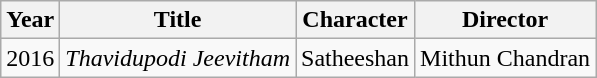<table class="wikitable">
<tr>
<th>Year</th>
<th>Title</th>
<th>Character</th>
<th>Director</th>
</tr>
<tr>
<td>2016</td>
<td><em>Thavidupodi Jeevitham</em></td>
<td>Satheeshan</td>
<td>Mithun Chandran</td>
</tr>
</table>
